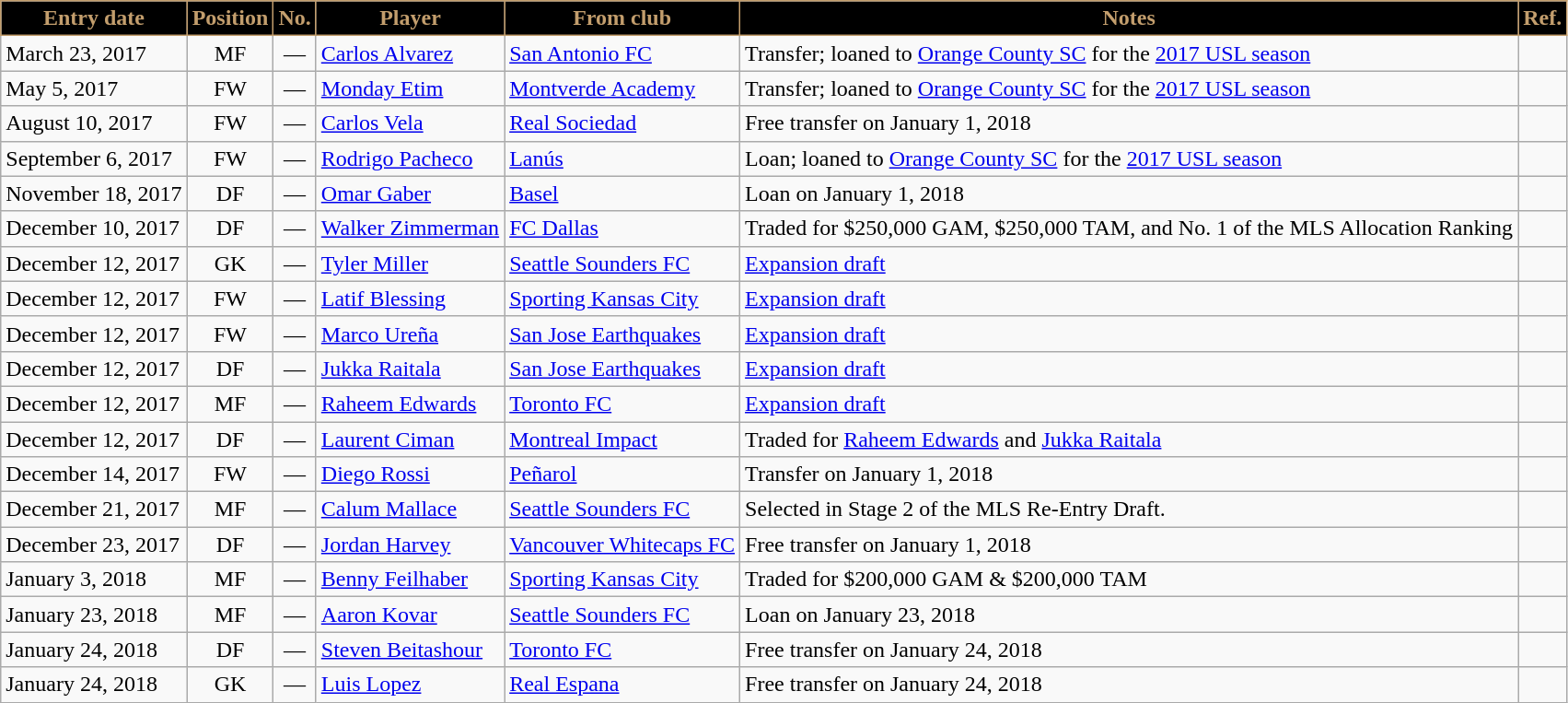<table class="wikitable sortable">
<tr>
<th style="background:#000000; color:#C39E6D; border:1px solid #C39E6D;"><strong>Entry date</strong></th>
<th style="background:#000000; color:#C39E6D; border:1px solid #C39E6D;"><strong>Position</strong></th>
<th style="background:#000000; color:#C39E6D; border:1px solid #C39E6D;"><strong>No.</strong></th>
<th style="background:#000000; color:#C39E6D; border:1px solid #C39E6D;"><strong>Player</strong></th>
<th style="background:#000000; color:#C39E6D; border:1px solid #C39E6D;"><strong>From club</strong></th>
<th style="background:#000000; color:#C39E6D; border:1px solid #C39E6D;"><strong>Notes</strong></th>
<th style="background:#000000; color:#C39E6D; border:1px solid #C39E6D;"><strong>Ref.</strong></th>
</tr>
<tr>
<td>March 23, 2017</td>
<td style="text-align:center;">MF</td>
<td style="text-align:center;">—</td>
<td style="text-align:left;"> <a href='#'>Carlos Alvarez</a></td>
<td style="text-align:left;"> <a href='#'>San Antonio FC</a></td>
<td>Transfer; loaned to <a href='#'>Orange County SC</a> for the <a href='#'>2017 USL season</a></td>
<td></td>
</tr>
<tr>
<td>May 5, 2017</td>
<td style="text-align:center;">FW</td>
<td style="text-align:center;">—</td>
<td style="text-align:left;"> <a href='#'>Monday Etim</a></td>
<td style="text-align:left;"> <a href='#'>Montverde Academy</a></td>
<td>Transfer; loaned to <a href='#'>Orange County SC</a> for the <a href='#'>2017 USL season</a></td>
<td></td>
</tr>
<tr>
<td>August 10, 2017</td>
<td style="text-align:center;">FW</td>
<td style="text-align:center;">—</td>
<td style="text-align:left;"> <a href='#'>Carlos Vela</a></td>
<td style="text-align:left;"> <a href='#'>Real Sociedad</a></td>
<td>Free transfer on January 1, 2018</td>
<td></td>
</tr>
<tr>
<td>September 6, 2017</td>
<td style="text-align:center;">FW</td>
<td style="text-align:center;">—</td>
<td style="text-align:left;"> <a href='#'>Rodrigo Pacheco</a></td>
<td style="text-align:left;"> <a href='#'>Lanús</a></td>
<td>Loan; loaned to <a href='#'>Orange County SC</a> for the <a href='#'>2017 USL season</a></td>
<td></td>
</tr>
<tr>
<td>November 18, 2017</td>
<td style="text-align:center;">DF</td>
<td style="text-align:center;">—</td>
<td style="text-align:left;"> <a href='#'>Omar Gaber</a></td>
<td style="text-align:left;"> <a href='#'>Basel</a></td>
<td>Loan on January 1, 2018</td>
<td></td>
</tr>
<tr>
<td>December 10, 2017</td>
<td style="text-align:center;">DF</td>
<td style="text-align:center;">—</td>
<td style="text-align:left;"> <a href='#'>Walker Zimmerman</a></td>
<td style="text-align:left;"> <a href='#'>FC Dallas</a></td>
<td>Traded for $250,000 GAM, $250,000 TAM, and No. 1 of the MLS Allocation Ranking</td>
<td></td>
</tr>
<tr>
<td>December 12, 2017</td>
<td style="text-align:center;">GK</td>
<td style="text-align:center;">—</td>
<td style="text-align:left;"> <a href='#'>Tyler Miller</a></td>
<td style="text-align:left;"> <a href='#'>Seattle Sounders FC</a></td>
<td><a href='#'>Expansion draft</a></td>
<td></td>
</tr>
<tr>
<td>December 12, 2017</td>
<td style="text-align:center;">FW</td>
<td style="text-align:center;">—</td>
<td style="text-align:left;"> <a href='#'>Latif Blessing</a></td>
<td style="text-align:left;"> <a href='#'>Sporting Kansas City</a></td>
<td><a href='#'>Expansion draft</a></td>
<td></td>
</tr>
<tr>
<td>December 12, 2017</td>
<td style="text-align:center;">FW</td>
<td style="text-align:center;">—</td>
<td style="text-align:left;"> <a href='#'>Marco Ureña</a></td>
<td style="text-align:left;"> <a href='#'>San Jose Earthquakes</a></td>
<td><a href='#'>Expansion draft</a></td>
<td></td>
</tr>
<tr>
<td>December 12, 2017</td>
<td style="text-align:center;">DF</td>
<td style="text-align:center;">—</td>
<td style="text-align:left;"> <a href='#'>Jukka Raitala</a></td>
<td style="text-align:left;"> <a href='#'>San Jose Earthquakes</a></td>
<td><a href='#'>Expansion draft</a></td>
<td></td>
</tr>
<tr>
<td>December 12, 2017</td>
<td style="text-align:center;">MF</td>
<td style="text-align:center;">—</td>
<td style="text-align:left;"> <a href='#'>Raheem Edwards</a></td>
<td style="text-align:left;"> <a href='#'>Toronto FC</a></td>
<td><a href='#'>Expansion draft</a></td>
<td></td>
</tr>
<tr>
<td>December 12, 2017</td>
<td style="text-align:center;">DF</td>
<td style="text-align:center;">—</td>
<td style="text-align:left;"> <a href='#'>Laurent Ciman</a></td>
<td style="text-align:left;"> <a href='#'>Montreal Impact</a></td>
<td>Traded for <a href='#'>Raheem Edwards</a> and <a href='#'>Jukka Raitala</a></td>
<td></td>
</tr>
<tr>
<td>December 14, 2017</td>
<td style="text-align:center;">FW</td>
<td style="text-align:center;">—</td>
<td style="text-align:left;"> <a href='#'>Diego Rossi</a></td>
<td style="text-align:left;"> <a href='#'>Peñarol</a></td>
<td>Transfer on January 1, 2018</td>
<td></td>
</tr>
<tr>
<td>December 21, 2017</td>
<td style="text-align:center;">MF</td>
<td style="text-align:center;">—</td>
<td style="text-align:left;"> <a href='#'>Calum Mallace</a></td>
<td style="text-align:left;"> <a href='#'>Seattle Sounders FC</a></td>
<td>Selected in Stage 2 of the MLS Re-Entry Draft.</td>
<td></td>
</tr>
<tr>
<td>December 23, 2017</td>
<td style="text-align:center;">DF</td>
<td style="text-align:center;">—</td>
<td style="text-align:left;"> <a href='#'>Jordan Harvey</a></td>
<td style="text-align:left;"> <a href='#'>Vancouver Whitecaps FC</a></td>
<td>Free transfer on January 1, 2018</td>
<td></td>
</tr>
<tr>
<td>January 3, 2018</td>
<td style="text-align:center;">MF</td>
<td style="text-align:center;">—</td>
<td style="text-align:left;"> <a href='#'>Benny Feilhaber</a></td>
<td style="text-align:left;"> <a href='#'>Sporting Kansas City</a></td>
<td>Traded for $200,000 GAM & $200,000 TAM</td>
<td></td>
</tr>
<tr>
<td>January 23, 2018</td>
<td style="text-align:center;">MF</td>
<td style="text-align:center;">—</td>
<td> <a href='#'>Aaron Kovar</a></td>
<td> <a href='#'>Seattle Sounders FC</a></td>
<td>Loan on January 23, 2018</td>
<td></td>
</tr>
<tr>
<td>January 24, 2018</td>
<td style="text-align:center;">DF</td>
<td style="text-align:center;">—</td>
<td> <a href='#'>Steven Beitashour</a></td>
<td> <a href='#'>Toronto FC</a></td>
<td>Free transfer on January 24, 2018</td>
<td></td>
</tr>
<tr>
<td>January 24, 2018</td>
<td style="text-align:center;">GK</td>
<td style="text-align:center;">—</td>
<td> <a href='#'>Luis Lopez</a></td>
<td> <a href='#'>Real Espana</a></td>
<td>Free transfer on January 24, 2018</td>
<td></td>
</tr>
</table>
